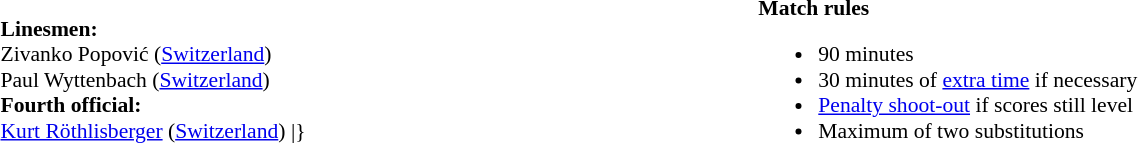<table style="width:100%;font-size:90%">
<tr>
<td><br><strong>Linesmen:</strong>
<br>Zivanko Popović (<a href='#'>Switzerland</a>)
<br>Paul Wyttenbach (<a href='#'>Switzerland</a>)
<br><strong>Fourth official:</strong>
<br><a href='#'>Kurt Röthlisberger</a> (<a href='#'>Switzerland</a>)
<includeonly>|}</includeonly></td>
<td style="width:60%;vertical-align:top"><br><strong>Match rules</strong><ul><li>90 minutes</li><li>30 minutes of <a href='#'>extra time</a> if necessary</li><li><a href='#'>Penalty shoot-out</a> if scores still level</li><li>Maximum of two substitutions</li></ul></td>
</tr>
</table>
